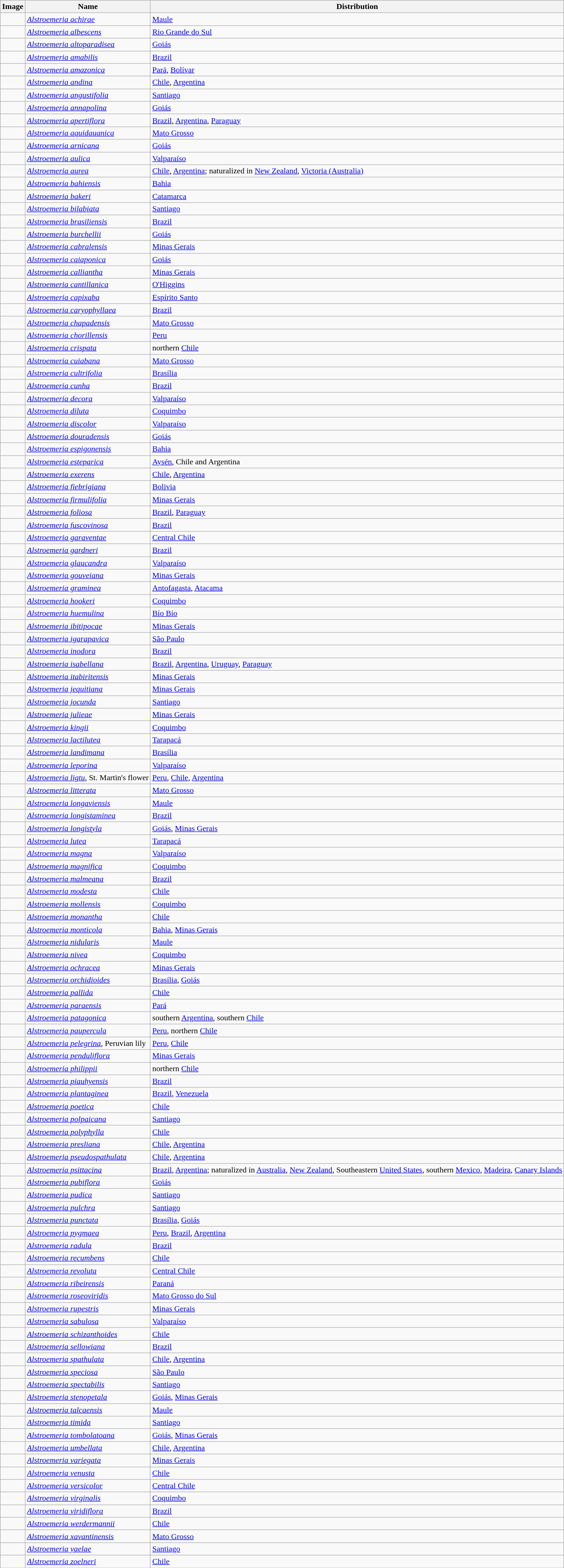<table class="wikitable">
<tr>
<th>Image</th>
<th>Name</th>
<th>Distribution</th>
</tr>
<tr>
<td></td>
<td><em><a href='#'>Alstroemeria achirae</a></em></td>
<td><a href='#'>Maule</a></td>
</tr>
<tr>
<td></td>
<td><em><a href='#'>Alstroemeria albescens</a></em></td>
<td><a href='#'>Rio Grande do Sul</a></td>
</tr>
<tr>
<td></td>
<td><em><a href='#'>Alstroemeria altoparadisea</a></em></td>
<td><a href='#'>Goiás</a></td>
</tr>
<tr>
<td></td>
<td><em><a href='#'>Alstroemeria amabilis</a></em></td>
<td><a href='#'>Brazil</a></td>
</tr>
<tr>
<td></td>
<td><em><a href='#'>Alstroemeria amazonica</a></em></td>
<td><a href='#'>Pará</a>, <a href='#'>Bolívar</a></td>
</tr>
<tr>
<td></td>
<td><em><a href='#'>Alstroemeria andina</a></em></td>
<td><a href='#'>Chile</a>, <a href='#'>Argentina</a></td>
</tr>
<tr>
<td></td>
<td><em><a href='#'>Alstroemeria angustifolia</a></em></td>
<td><a href='#'>Santiago</a></td>
</tr>
<tr>
<td></td>
<td><em><a href='#'>Alstroemeria annapolina</a></em></td>
<td><a href='#'>Goiás</a></td>
</tr>
<tr>
<td></td>
<td><em><a href='#'>Alstroemeria apertiflora</a></em></td>
<td><a href='#'>Brazil</a>, <a href='#'>Argentina</a>, <a href='#'>Paraguay</a></td>
</tr>
<tr>
<td></td>
<td><em><a href='#'>Alstroemeria aquidauanica</a></em></td>
<td><a href='#'>Mato Grosso</a></td>
</tr>
<tr>
<td></td>
<td><em><a href='#'>Alstroemeria arnicana</a></em></td>
<td><a href='#'>Goiás</a></td>
</tr>
<tr>
<td></td>
<td><em><a href='#'>Alstroemeria aulica</a></em></td>
<td><a href='#'>Valparaíso</a></td>
</tr>
<tr>
<td></td>
<td><em><a href='#'>Alstroemeria aurea</a></em></td>
<td><a href='#'>Chile</a>, <a href='#'>Argentina</a>; naturalized in <a href='#'>New Zealand</a>, <a href='#'>Victoria (Australia)</a></td>
</tr>
<tr>
<td></td>
<td><em><a href='#'>Alstroemeria bahiensis</a></em></td>
<td><a href='#'>Bahia</a></td>
</tr>
<tr>
<td></td>
<td><em><a href='#'>Alstroemeria bakeri</a></em></td>
<td><a href='#'>Catamarca</a></td>
</tr>
<tr>
<td></td>
<td><em><a href='#'>Alstroemeria bilabiata</a></em></td>
<td><a href='#'>Santiago</a></td>
</tr>
<tr>
<td></td>
<td><em><a href='#'>Alstroemeria brasiliensis</a></em></td>
<td><a href='#'>Brazil</a></td>
</tr>
<tr>
<td></td>
<td><em><a href='#'>Alstroemeria burchellii</a></em></td>
<td><a href='#'>Goiás</a></td>
</tr>
<tr>
<td></td>
<td><em><a href='#'>Alstroemeria cabralensis</a></em></td>
<td><a href='#'>Minas Gerais</a></td>
</tr>
<tr>
<td></td>
<td><em><a href='#'>Alstroemeria caiaponica</a></em></td>
<td><a href='#'>Goiás</a></td>
</tr>
<tr>
<td></td>
<td><em><a href='#'>Alstroemeria calliantha</a></em></td>
<td><a href='#'>Minas Gerais</a></td>
</tr>
<tr>
<td></td>
<td><em><a href='#'>Alstroemeria cantillanica</a></em></td>
<td><a href='#'>O'Higgins</a></td>
</tr>
<tr>
<td></td>
<td><em><a href='#'>Alstroemeria capixaba</a></em></td>
<td><a href='#'>Espírito Santo</a></td>
</tr>
<tr>
<td></td>
<td><em><a href='#'>Alstroemeria caryophyllaea</a></em></td>
<td><a href='#'>Brazil</a></td>
</tr>
<tr>
<td></td>
<td><em><a href='#'>Alstroemeria chapadensis</a></em></td>
<td><a href='#'>Mato Grosso</a></td>
</tr>
<tr>
<td></td>
<td><em><a href='#'>Alstroemeria chorillensis </a></em></td>
<td><a href='#'>Peru</a></td>
</tr>
<tr>
<td></td>
<td><em><a href='#'>Alstroemeria crispata</a></em></td>
<td>northern <a href='#'>Chile</a></td>
</tr>
<tr>
<td></td>
<td><em><a href='#'>Alstroemeria cuiabana</a></em></td>
<td><a href='#'>Mato Grosso</a></td>
</tr>
<tr>
<td></td>
<td><em><a href='#'>Alstroemeria cultrifolia</a></em></td>
<td><a href='#'>Brasília</a></td>
</tr>
<tr>
<td></td>
<td><em><a href='#'>Alstroemeria cunha</a></em></td>
<td><a href='#'>Brazil</a></td>
</tr>
<tr>
<td></td>
<td><em><a href='#'>Alstroemeria decora</a></em></td>
<td><a href='#'>Valparaíso</a></td>
</tr>
<tr>
<td></td>
<td><em><a href='#'>Alstroemeria diluta</a></em></td>
<td><a href='#'>Coquimbo</a></td>
</tr>
<tr>
<td></td>
<td><em><a href='#'>Alstroemeria discolor</a></em></td>
<td><a href='#'>Valparaíso</a></td>
</tr>
<tr>
<td></td>
<td><em><a href='#'>Alstroemeria douradensis</a></em></td>
<td><a href='#'>Goiás</a></td>
</tr>
<tr>
<td></td>
<td><em><a href='#'>Alstroemeria espigonensis</a></em></td>
<td><a href='#'>Bahia</a></td>
</tr>
<tr>
<td></td>
<td><em><a href='#'>Alstroemeria esteparica</a></em></td>
<td><a href='#'>Aysén</a>, Chile and Argentina</td>
</tr>
<tr>
<td></td>
<td><em><a href='#'>Alstroemeria exerens</a></em></td>
<td><a href='#'>Chile</a>, <a href='#'>Argentina</a></td>
</tr>
<tr>
<td></td>
<td><em><a href='#'>Alstroemeria fiebrigiana</a></em></td>
<td><a href='#'>Bolivia</a></td>
</tr>
<tr>
<td></td>
<td><em><a href='#'>Alstroemeria firmulifolia</a></em></td>
<td><a href='#'>Minas Gerais</a></td>
</tr>
<tr>
<td></td>
<td><em><a href='#'>Alstroemeria foliosa</a></em></td>
<td><a href='#'>Brazil</a>, <a href='#'>Paraguay</a></td>
</tr>
<tr>
<td></td>
<td><em><a href='#'>Alstroemeria fuscovinosa</a></em></td>
<td><a href='#'>Brazil</a></td>
</tr>
<tr>
<td></td>
<td><em><a href='#'>Alstroemeria garaventae</a></em></td>
<td><a href='#'>Central Chile</a></td>
</tr>
<tr>
<td></td>
<td><em><a href='#'>Alstroemeria gardneri</a></em></td>
<td><a href='#'>Brazil</a></td>
</tr>
<tr>
<td></td>
<td><em><a href='#'>Alstroemeria glaucandra</a></em></td>
<td><a href='#'>Valparaíso</a></td>
</tr>
<tr>
<td></td>
<td><em><a href='#'>Alstroemeria gouveiana</a></em></td>
<td><a href='#'>Minas Gerais</a></td>
</tr>
<tr>
<td></td>
<td><em><a href='#'>Alstroemeria graminea</a></em></td>
<td><a href='#'>Antofagasta</a>, <a href='#'>Atacama</a></td>
</tr>
<tr>
<td></td>
<td><em><a href='#'>Alstroemeria hookeri</a></em></td>
<td><a href='#'>Coquimbo</a></td>
</tr>
<tr>
<td></td>
<td><em><a href='#'>Alstroemeria huemulina</a></em></td>
<td><a href='#'>Bío Bío</a></td>
</tr>
<tr>
<td></td>
<td><em><a href='#'>Alstroemeria ibitipocae</a></em></td>
<td><a href='#'>Minas Gerais</a></td>
</tr>
<tr>
<td></td>
<td><em><a href='#'>Alstroemeria igarapavica</a></em></td>
<td><a href='#'>São Paulo</a></td>
</tr>
<tr>
<td></td>
<td><em><a href='#'>Alstroemeria inodora</a></em></td>
<td><a href='#'>Brazil</a></td>
</tr>
<tr>
<td></td>
<td><em><a href='#'>Alstroemeria isabellana</a></em></td>
<td><a href='#'>Brazil</a>, <a href='#'>Argentina</a>, <a href='#'>Uruguay</a>, <a href='#'>Paraguay</a></td>
</tr>
<tr>
<td></td>
<td><em><a href='#'>Alstroemeria itabiritensis</a></em></td>
<td><a href='#'>Minas Gerais</a></td>
</tr>
<tr>
<td></td>
<td><em><a href='#'>Alstroemeria jequitiana</a></em></td>
<td><a href='#'>Minas Gerais</a></td>
</tr>
<tr>
<td></td>
<td><em><a href='#'>Alstroemeria jocunda</a></em></td>
<td><a href='#'>Santiago</a></td>
</tr>
<tr>
<td></td>
<td><em><a href='#'>Alstroemeria julieae</a></em></td>
<td><a href='#'>Minas Gerais</a></td>
</tr>
<tr>
<td></td>
<td><em><a href='#'>Alstroemeria kingii</a></em></td>
<td><a href='#'>Coquimbo</a></td>
</tr>
<tr>
<td></td>
<td><em><a href='#'>Alstroemeria lactilutea</a></em></td>
<td><a href='#'>Tarapacá</a></td>
</tr>
<tr>
<td></td>
<td><em><a href='#'>Alstroemeria landimana</a></em></td>
<td><a href='#'>Brasília</a></td>
</tr>
<tr>
<td></td>
<td><em><a href='#'>Alstroemeria leporina</a></em></td>
<td><a href='#'>Valparaíso</a></td>
</tr>
<tr>
<td></td>
<td><em><a href='#'>Alstroemeria ligtu</a></em>, St. Martin's flower</td>
<td><a href='#'>Peru</a>, <a href='#'>Chile</a>, <a href='#'>Argentina</a></td>
</tr>
<tr>
<td></td>
<td><em><a href='#'>Alstroemeria litterata</a></em></td>
<td><a href='#'>Mato Grosso</a></td>
</tr>
<tr>
<td></td>
<td><em><a href='#'>Alstroemeria longaviensis</a></em></td>
<td><a href='#'>Maule</a></td>
</tr>
<tr>
<td></td>
<td><em><a href='#'>Alstroemeria longistaminea</a></em></td>
<td><a href='#'>Brazil</a></td>
</tr>
<tr>
<td></td>
<td><em><a href='#'>Alstroemeria longistyla</a></em></td>
<td><a href='#'>Goiás</a>, <a href='#'>Minas Gerais</a></td>
</tr>
<tr>
<td></td>
<td><em><a href='#'>Alstroemeria lutea</a></em></td>
<td><a href='#'>Tarapacá</a></td>
</tr>
<tr>
<td></td>
<td><em><a href='#'>Alstroemeria magna</a></em></td>
<td><a href='#'>Valparaíso</a></td>
</tr>
<tr>
<td></td>
<td><em><a href='#'>Alstroemeria magnifica</a></em></td>
<td><a href='#'>Coquimbo</a></td>
</tr>
<tr>
<td></td>
<td><em><a href='#'>Alstroemeria malmeana</a></em></td>
<td><a href='#'>Brazil</a></td>
</tr>
<tr>
<td></td>
<td><em><a href='#'>Alstroemeria modesta</a></em></td>
<td><a href='#'>Chile</a></td>
</tr>
<tr>
<td></td>
<td><em><a href='#'>Alstroemeria mollensis</a></em></td>
<td><a href='#'>Coquimbo</a></td>
</tr>
<tr>
<td></td>
<td><em><a href='#'>Alstroemeria monantha</a></em></td>
<td><a href='#'>Chile</a></td>
</tr>
<tr>
<td></td>
<td><em><a href='#'>Alstroemeria monticola</a></em></td>
<td><a href='#'>Bahia</a>, <a href='#'>Minas Gerais</a></td>
</tr>
<tr>
<td></td>
<td><em><a href='#'>Alstroemeria nidularis</a></em></td>
<td><a href='#'>Maule</a></td>
</tr>
<tr>
<td></td>
<td><em><a href='#'>Alstroemeria nivea</a></em></td>
<td><a href='#'>Coquimbo</a></td>
</tr>
<tr>
<td></td>
<td><em><a href='#'>Alstroemeria ochracea</a></em></td>
<td><a href='#'>Minas Gerais</a></td>
</tr>
<tr>
<td></td>
<td><em><a href='#'>Alstroemeria orchidioides</a></em></td>
<td><a href='#'>Brasília</a>, <a href='#'>Goiás</a></td>
</tr>
<tr>
<td></td>
<td><em><a href='#'>Alstroemeria pallida</a></em></td>
<td><a href='#'>Chile</a></td>
</tr>
<tr>
<td></td>
<td><em><a href='#'>Alstroemeria paraensis</a></em></td>
<td><a href='#'>Pará</a></td>
</tr>
<tr>
<td></td>
<td><em><a href='#'>Alstroemeria patagonica</a></em></td>
<td>southern <a href='#'>Argentina</a>, southern <a href='#'>Chile</a></td>
</tr>
<tr>
<td></td>
<td><em><a href='#'>Alstroemeria paupercula</a></em></td>
<td><a href='#'>Peru</a>, northern <a href='#'>Chile</a></td>
</tr>
<tr>
<td></td>
<td><em><a href='#'>Alstroemeria pelegrina</a></em>, Peruvian lily</td>
<td><a href='#'>Peru</a>, <a href='#'>Chile</a></td>
</tr>
<tr>
<td></td>
<td><em><a href='#'>Alstroemeria penduliflora</a></em></td>
<td><a href='#'>Minas Gerais</a></td>
</tr>
<tr>
<td></td>
<td><em><a href='#'>Alstroemeria philippii</a></em></td>
<td>northern <a href='#'>Chile</a></td>
</tr>
<tr>
<td></td>
<td><em><a href='#'>Alstroemeria piauhyensis</a></em></td>
<td><a href='#'>Brazil</a></td>
</tr>
<tr>
<td></td>
<td><em><a href='#'>Alstroemeria plantaginea</a></em></td>
<td><a href='#'>Brazil</a>, <a href='#'>Venezuela</a></td>
</tr>
<tr>
<td></td>
<td><em><a href='#'>Alstroemeria poetica</a></em></td>
<td><a href='#'>Chile</a></td>
</tr>
<tr>
<td></td>
<td><em><a href='#'>Alstroemeria polpaicana</a></em></td>
<td><a href='#'>Santiago</a></td>
</tr>
<tr>
<td></td>
<td><em><a href='#'>Alstroemeria polyphylla</a></em></td>
<td><a href='#'>Chile</a></td>
</tr>
<tr>
<td></td>
<td><em><a href='#'>Alstroemeria presliana</a></em></td>
<td><a href='#'>Chile</a>, <a href='#'>Argentina</a></td>
</tr>
<tr>
<td></td>
<td><em><a href='#'>Alstroemeria pseudospathulata</a></em></td>
<td><a href='#'>Chile</a>, <a href='#'>Argentina</a></td>
</tr>
<tr>
<td></td>
<td><em><a href='#'>Alstroemeria psittacina</a></em></td>
<td><a href='#'>Brazil</a>, <a href='#'>Argentina</a>; naturalized in <a href='#'>Australia</a>, <a href='#'>New Zealand</a>, Southeastern <a href='#'>United States</a>, southern <a href='#'>Mexico</a>, <a href='#'>Madeira</a>, <a href='#'>Canary Islands</a></td>
</tr>
<tr>
<td></td>
<td><em><a href='#'>Alstroemeria pubiflora </a></em></td>
<td><a href='#'>Goiás</a></td>
</tr>
<tr>
<td></td>
<td><em><a href='#'>Alstroemeria pudica</a></em></td>
<td><a href='#'>Santiago</a></td>
</tr>
<tr>
<td></td>
<td><em><a href='#'>Alstroemeria pulchra</a></em></td>
<td><a href='#'>Santiago</a></td>
</tr>
<tr>
<td></td>
<td><em><a href='#'>Alstroemeria punctata</a></em></td>
<td><a href='#'>Brasília</a>, <a href='#'>Goiás</a></td>
</tr>
<tr>
<td></td>
<td><em><a href='#'>Alstroemeria pygmaea</a></em></td>
<td><a href='#'>Peru</a>, <a href='#'>Brazil</a>, <a href='#'>Argentina</a></td>
</tr>
<tr>
<td></td>
<td><em><a href='#'>Alstroemeria radula</a></em></td>
<td><a href='#'>Brazil</a></td>
</tr>
<tr>
<td></td>
<td><em><a href='#'>Alstroemeria recumbens</a></em></td>
<td><a href='#'>Chile</a></td>
</tr>
<tr>
<td></td>
<td><em><a href='#'>Alstroemeria revoluta</a></em></td>
<td><a href='#'>Central Chile</a></td>
</tr>
<tr>
<td></td>
<td><em><a href='#'>Alstroemeria ribeirensis</a></em></td>
<td><a href='#'>Paraná</a></td>
</tr>
<tr>
<td></td>
<td><em><a href='#'>Alstroemeria roseoviridis</a></em></td>
<td><a href='#'>Mato Grosso do Sul</a></td>
</tr>
<tr>
<td></td>
<td><em><a href='#'>Alstroemeria rupestris</a></em></td>
<td><a href='#'>Minas Gerais</a></td>
</tr>
<tr>
<td></td>
<td><em><a href='#'>Alstroemeria sabulosa</a></em></td>
<td><a href='#'>Valparaíso</a></td>
</tr>
<tr>
<td></td>
<td><em><a href='#'>Alstroemeria schizanthoides</a></em></td>
<td><a href='#'>Chile</a></td>
</tr>
<tr>
<td></td>
<td><em><a href='#'>Alstroemeria sellowiana </a></em></td>
<td><a href='#'>Brazil</a></td>
</tr>
<tr>
<td></td>
<td><em><a href='#'>Alstroemeria spathulata</a></em></td>
<td><a href='#'>Chile</a>, <a href='#'>Argentina</a></td>
</tr>
<tr>
<td></td>
<td><em><a href='#'>Alstroemeria speciosa</a></em></td>
<td><a href='#'>São Paulo</a></td>
</tr>
<tr>
<td></td>
<td><em><a href='#'>Alstroemeria spectabilis</a></em></td>
<td><a href='#'>Santiago</a></td>
</tr>
<tr>
<td></td>
<td><em><a href='#'>Alstroemeria stenopetala</a></em></td>
<td><a href='#'>Goiás</a>, <a href='#'>Minas Gerais</a></td>
</tr>
<tr>
<td></td>
<td><em><a href='#'>Alstroemeria talcaensis</a></em></td>
<td><a href='#'>Maule</a></td>
</tr>
<tr>
<td></td>
<td><em><a href='#'>Alstroemeria timida</a></em></td>
<td><a href='#'>Santiago</a></td>
</tr>
<tr>
<td></td>
<td><em><a href='#'>Alstroemeria tombolatoana</a></em></td>
<td><a href='#'>Goiás</a>, <a href='#'>Minas Gerais</a></td>
</tr>
<tr>
<td></td>
<td><em><a href='#'>Alstroemeria umbellata</a></em></td>
<td><a href='#'>Chile</a>, <a href='#'>Argentina</a></td>
</tr>
<tr>
<td></td>
<td><em><a href='#'>Alstroemeria variegata</a></em></td>
<td><a href='#'>Minas Gerais</a></td>
</tr>
<tr>
<td></td>
<td><em><a href='#'>Alstroemeria venusta</a></em></td>
<td><a href='#'>Chile</a></td>
</tr>
<tr>
<td></td>
<td><em><a href='#'>Alstroemeria versicolor</a></em></td>
<td><a href='#'>Central Chile</a></td>
</tr>
<tr>
<td></td>
<td><em><a href='#'>Alstroemeria virginalis</a></em></td>
<td><a href='#'>Coquimbo</a></td>
</tr>
<tr>
<td></td>
<td><em><a href='#'>Alstroemeria viridiflora</a></em></td>
<td><a href='#'>Brazil</a></td>
</tr>
<tr>
<td></td>
<td><em><a href='#'>Alstroemeria werdermannii</a></em></td>
<td><a href='#'>Chile</a></td>
</tr>
<tr>
<td></td>
<td><em><a href='#'>Alstroemeria xavantinensis</a></em></td>
<td><a href='#'>Mato Grosso</a></td>
</tr>
<tr>
<td></td>
<td><em><a href='#'>Alstroemeria yaelae</a></em></td>
<td><a href='#'>Santiago</a></td>
</tr>
<tr>
<td></td>
<td><em><a href='#'>Alstroemeria zoelneri</a></em></td>
<td><a href='#'>Chile</a></td>
</tr>
<tr>
</tr>
</table>
